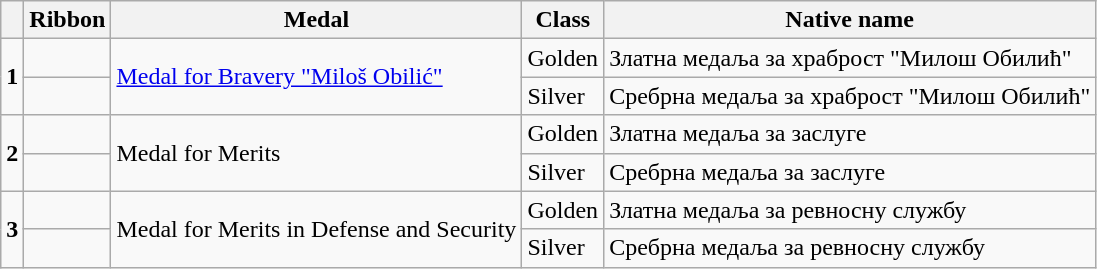<table class="wikitable">
<tr>
<th></th>
<th>Ribbon</th>
<th>Medal</th>
<th>Class</th>
<th>Native name</th>
</tr>
<tr>
<td rowspan=2><strong>1</strong></td>
<td></td>
<td rowspan=2><a href='#'>Medal for Bravery "Miloš Obilić"</a></td>
<td>Golden</td>
<td>Златна медаља за храброст "Милош Обилић"</td>
</tr>
<tr>
<td></td>
<td>Silver</td>
<td>Сребрна медаља за храброст "Милош Обилић"</td>
</tr>
<tr>
<td rowspan=2><strong>2</strong></td>
<td></td>
<td rowspan=2>Medal for Merits</td>
<td>Golden</td>
<td>Златна медаља за заслуге</td>
</tr>
<tr>
<td></td>
<td>Silver</td>
<td>Сребрна медаља за заслуге</td>
</tr>
<tr>
<td rowspan=2><strong>3</strong></td>
<td></td>
<td rowspan=2>Medal for Merits in Defense and Security</td>
<td>Golden</td>
<td>Златна медаља за ревносну службу</td>
</tr>
<tr>
<td></td>
<td>Silver</td>
<td>Сребрна медаља за ревносну службу</td>
</tr>
</table>
